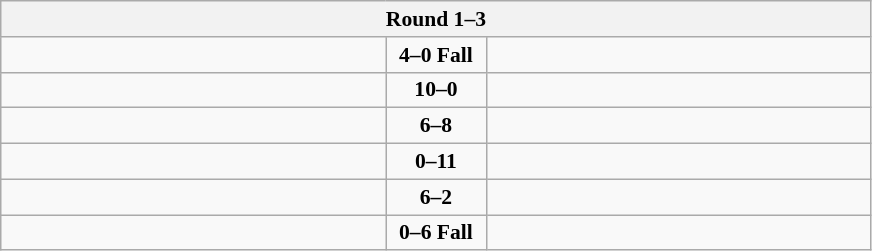<table class="wikitable" style="text-align: center; font-size:90% ">
<tr>
<th colspan="3">Round 1–3</th>
</tr>
<tr>
<td align="left" width="250"><strong></strong></td>
<td align="center" width="60"><strong>4–0 Fall</strong></td>
<td align="left" width="250"></td>
</tr>
<tr>
<td align="left" width="250"><strong></strong></td>
<td align="center" width="60"><strong>10–0</strong></td>
<td align="left" width="250"></td>
</tr>
<tr>
<td align="left" width="250"></td>
<td align="center" width="60"><strong>6–8</strong></td>
<td align="left" width="250"><strong></strong></td>
</tr>
<tr>
<td align="left" width="250"></td>
<td align="center" width="60"><strong>0–11</strong></td>
<td align="left" width="250"><strong></strong></td>
</tr>
<tr>
<td align="left" width="250"><strong></strong></td>
<td align="center" width="60"><strong>6–2</strong></td>
<td align="left" width="250"></td>
</tr>
<tr>
<td align="left" width="250"></td>
<td align="center" width="60"><strong>0–6 Fall</strong></td>
<td align="left" width="250"><strong></strong></td>
</tr>
</table>
